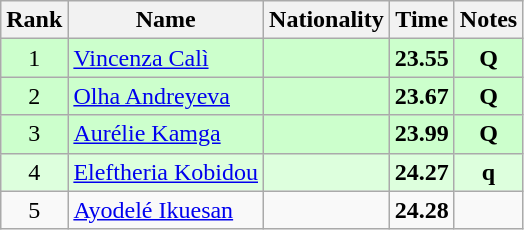<table class="wikitable sortable" style="text-align:center">
<tr>
<th>Rank</th>
<th>Name</th>
<th>Nationality</th>
<th>Time</th>
<th>Notes</th>
</tr>
<tr bgcolor=ccffcc>
<td>1</td>
<td align=left><a href='#'>Vincenza Calì</a></td>
<td align=left></td>
<td><strong>23.55</strong></td>
<td><strong>Q</strong></td>
</tr>
<tr bgcolor=ccffcc>
<td>2</td>
<td align=left><a href='#'>Olha Andreyeva</a></td>
<td align=left></td>
<td><strong>23.67</strong></td>
<td><strong>Q</strong></td>
</tr>
<tr bgcolor=ccffcc>
<td>3</td>
<td align=left><a href='#'>Aurélie Kamga</a></td>
<td align=left></td>
<td><strong>23.99</strong></td>
<td><strong>Q</strong></td>
</tr>
<tr bgcolor=ddffdd>
<td>4</td>
<td align=left><a href='#'>Eleftheria Kobidou</a></td>
<td align=left></td>
<td><strong>24.27</strong></td>
<td><strong>q</strong></td>
</tr>
<tr>
<td>5</td>
<td align=left><a href='#'>Ayodelé Ikuesan</a></td>
<td align=left></td>
<td><strong>24.28</strong></td>
<td></td>
</tr>
</table>
